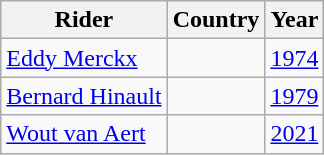<table class="wikitable">
<tr>
<th>Rider</th>
<th>Country</th>
<th>Year</th>
</tr>
<tr>
<td><a href='#'>Eddy Merckx</a></td>
<td></td>
<td><a href='#'>1974</a></td>
</tr>
<tr>
<td><a href='#'>Bernard Hinault</a></td>
<td></td>
<td><a href='#'>1979</a></td>
</tr>
<tr>
<td><a href='#'>Wout van Aert</a></td>
<td></td>
<td><a href='#'>2021</a></td>
</tr>
</table>
